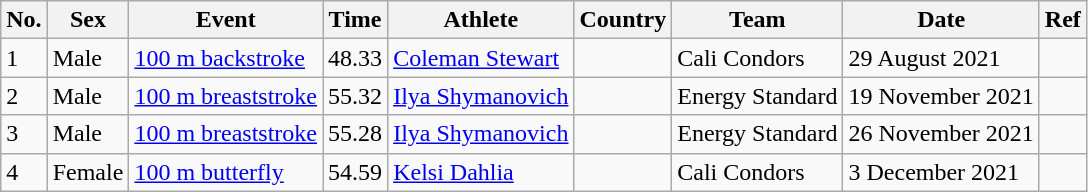<table class="wikitable sortable">
<tr>
<th>No.</th>
<th>Sex</th>
<th>Event</th>
<th>Time</th>
<th>Athlete</th>
<th>Country</th>
<th>Team</th>
<th>Date</th>
<th>Ref</th>
</tr>
<tr>
<td>1</td>
<td>Male</td>
<td><a href='#'>100 m backstroke</a></td>
<td style="text-align:center;">48.33</td>
<td><a href='#'>Coleman Stewart</a></td>
<td></td>
<td> Cali Condors</td>
<td>29 August 2021</td>
<td style="text-align:center;"></td>
</tr>
<tr>
<td>2</td>
<td>Male</td>
<td><a href='#'>100 m breaststroke</a></td>
<td style="text-align:center;">55.32</td>
<td><a href='#'>Ilya Shymanovich</a></td>
<td></td>
<td> Energy Standard</td>
<td>19 November 2021</td>
<td style="text-align:center;"></td>
</tr>
<tr>
<td>3</td>
<td>Male</td>
<td><a href='#'>100 m breaststroke</a></td>
<td style="text-align:center;">55.28</td>
<td><a href='#'>Ilya Shymanovich</a></td>
<td></td>
<td> Energy Standard</td>
<td>26 November 2021</td>
<td style="text-align:center;"></td>
</tr>
<tr>
<td>4</td>
<td>Female</td>
<td><a href='#'>100 m butterfly</a></td>
<td style="text-align:center;">54.59</td>
<td><a href='#'>Kelsi Dahlia</a></td>
<td></td>
<td> Cali Condors</td>
<td>3 December 2021</td>
<td style="text-align:center;"></td>
</tr>
</table>
